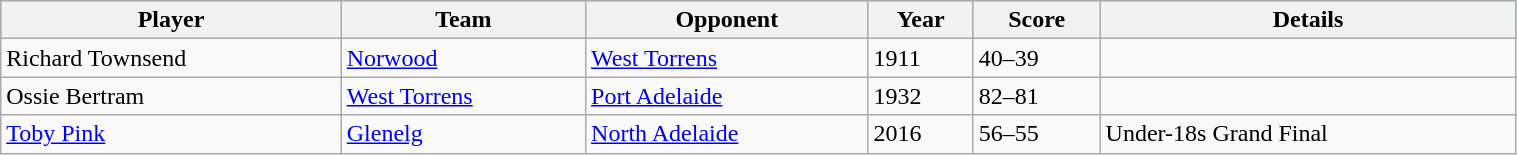<table class="wikitable sortable" style="width:80%;">
<tr style="background:#87cefa;">
<th>Player</th>
<th>Team</th>
<th>Opponent</th>
<th>Year</th>
<th>Score</th>
<th>Details</th>
</tr>
<tr>
<td>Richard Townsend</td>
<td><a href='#'>Norwood</a></td>
<td><a href='#'>West Torrens</a></td>
<td>1911</td>
<td>40–39</td>
<td></td>
</tr>
<tr>
<td>Ossie Bertram</td>
<td><a href='#'>West Torrens</a></td>
<td><a href='#'>Port Adelaide</a></td>
<td>1932</td>
<td>82–81</td>
<td></td>
</tr>
<tr>
<td><a href='#'>Toby Pink</a></td>
<td><a href='#'>Glenelg</a></td>
<td><a href='#'>North Adelaide</a></td>
<td>2016</td>
<td>56–55</td>
<td>Under-18s Grand Final</td>
</tr>
</table>
